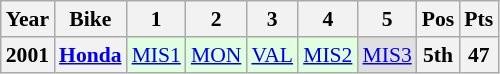<table class="wikitable" style="text-align:center; font-size:90%">
<tr>
<th>Year</th>
<th>Bike</th>
<th>1</th>
<th>2</th>
<th>3</th>
<th>4</th>
<th>5</th>
<th>Pos</th>
<th>Pts</th>
</tr>
<tr>
<th>2001</th>
<th><a href='#'>Honda</a></th>
<td style="background:#dfffdf;"><a href='#'>MIS1</a><br></td>
<td style="background:#dfffdf;"><a href='#'>MON</a><br></td>
<td style="background:#dfffdf;"><a href='#'>VAL</a><br></td>
<td style="background:#dfffdf;"><a href='#'>MIS2</a><br></td>
<td style="background:#dfdfdf;"><a href='#'>MIS3</a><br></td>
<th style="background:#;">5th</th>
<th style="background:#;">47</th>
</tr>
</table>
